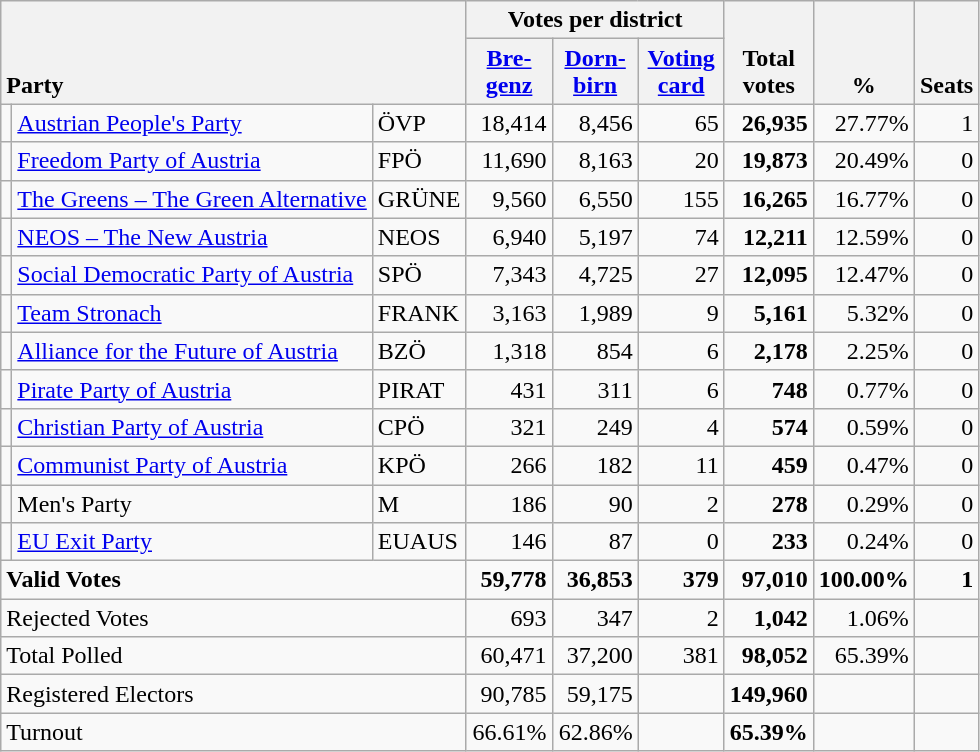<table class="wikitable" border="1" style="text-align:right;">
<tr>
<th style="text-align:left;" valign=bottom rowspan=2 colspan=3>Party</th>
<th colspan=3>Votes per district</th>
<th align=center valign=bottom rowspan=2 width="50">Total<br>votes</th>
<th align=center valign=bottom rowspan=2 width="50">%</th>
<th align=center valign=bottom rowspan=2>Seats</th>
</tr>
<tr>
<th align=center valign=bottom width="50"><a href='#'>Bre-<br>genz</a></th>
<th align=center valign=bottom width="50"><a href='#'>Dorn-<br>birn</a></th>
<th align=center valign=bottom width="50"><a href='#'>Voting<br>card</a></th>
</tr>
<tr>
<td></td>
<td align=left><a href='#'>Austrian People's Party</a></td>
<td align=left>ÖVP</td>
<td>18,414</td>
<td>8,456</td>
<td>65</td>
<td><strong>26,935</strong></td>
<td>27.77%</td>
<td>1</td>
</tr>
<tr>
<td></td>
<td align=left><a href='#'>Freedom Party of Austria</a></td>
<td align=left>FPÖ</td>
<td>11,690</td>
<td>8,163</td>
<td>20</td>
<td><strong>19,873</strong></td>
<td>20.49%</td>
<td>0</td>
</tr>
<tr>
<td></td>
<td align=left style="white-space: nowrap;"><a href='#'>The Greens – The Green Alternative</a></td>
<td align=left>GRÜNE</td>
<td>9,560</td>
<td>6,550</td>
<td>155</td>
<td><strong>16,265</strong></td>
<td>16.77%</td>
<td>0</td>
</tr>
<tr>
<td></td>
<td align=left><a href='#'>NEOS – The New Austria</a></td>
<td align=left>NEOS</td>
<td>6,940</td>
<td>5,197</td>
<td>74</td>
<td><strong>12,211</strong></td>
<td>12.59%</td>
<td>0</td>
</tr>
<tr>
<td></td>
<td align=left><a href='#'>Social Democratic Party of Austria</a></td>
<td align=left>SPÖ</td>
<td>7,343</td>
<td>4,725</td>
<td>27</td>
<td><strong>12,095</strong></td>
<td>12.47%</td>
<td>0</td>
</tr>
<tr>
<td></td>
<td align=left><a href='#'>Team Stronach</a></td>
<td align=left>FRANK</td>
<td>3,163</td>
<td>1,989</td>
<td>9</td>
<td><strong>5,161</strong></td>
<td>5.32%</td>
<td>0</td>
</tr>
<tr>
<td></td>
<td align=left><a href='#'>Alliance for the Future of Austria</a></td>
<td align=left>BZÖ</td>
<td>1,318</td>
<td>854</td>
<td>6</td>
<td><strong>2,178</strong></td>
<td>2.25%</td>
<td>0</td>
</tr>
<tr>
<td></td>
<td align=left><a href='#'>Pirate Party of Austria</a></td>
<td align=left>PIRAT</td>
<td>431</td>
<td>311</td>
<td>6</td>
<td><strong>748</strong></td>
<td>0.77%</td>
<td>0</td>
</tr>
<tr>
<td></td>
<td align=left><a href='#'>Christian Party of Austria</a></td>
<td align=left>CPÖ</td>
<td>321</td>
<td>249</td>
<td>4</td>
<td><strong>574</strong></td>
<td>0.59%</td>
<td>0</td>
</tr>
<tr>
<td></td>
<td align=left><a href='#'>Communist Party of Austria</a></td>
<td align=left>KPÖ</td>
<td>266</td>
<td>182</td>
<td>11</td>
<td><strong>459</strong></td>
<td>0.47%</td>
<td>0</td>
</tr>
<tr>
<td></td>
<td align=left>Men's Party</td>
<td align=left>M</td>
<td>186</td>
<td>90</td>
<td>2</td>
<td><strong>278</strong></td>
<td>0.29%</td>
<td>0</td>
</tr>
<tr>
<td></td>
<td align=left><a href='#'>EU Exit Party</a></td>
<td align=left>EUAUS</td>
<td>146</td>
<td>87</td>
<td>0</td>
<td><strong>233</strong></td>
<td>0.24%</td>
<td>0</td>
</tr>
<tr style="font-weight:bold">
<td align=left colspan=3>Valid Votes</td>
<td>59,778</td>
<td>36,853</td>
<td>379</td>
<td>97,010</td>
<td>100.00%</td>
<td>1</td>
</tr>
<tr>
<td align=left colspan=3>Rejected Votes</td>
<td>693</td>
<td>347</td>
<td>2</td>
<td><strong>1,042</strong></td>
<td>1.06%</td>
<td></td>
</tr>
<tr>
<td align=left colspan=3>Total Polled</td>
<td>60,471</td>
<td>37,200</td>
<td>381</td>
<td><strong>98,052</strong></td>
<td>65.39%</td>
<td></td>
</tr>
<tr>
<td align=left colspan=3>Registered Electors</td>
<td>90,785</td>
<td>59,175</td>
<td></td>
<td><strong>149,960</strong></td>
<td></td>
<td></td>
</tr>
<tr>
<td align=left colspan=3>Turnout</td>
<td>66.61%</td>
<td>62.86%</td>
<td></td>
<td><strong>65.39%</strong></td>
<td></td>
<td></td>
</tr>
</table>
